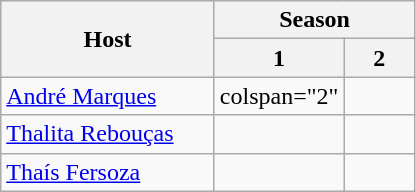<table class="wikitable" width:"80%">
<tr>
<th rowspan="2" width="135">Host</th>
<th colspan="2">Season</th>
</tr>
<tr>
<th width="40">1</th>
<th Width="40">2</th>
</tr>
<tr>
<td><a href='#'>André Marques</a></td>
<td>colspan="2" </td>
</tr>
<tr>
<td><a href='#'>Thalita Rebouças</a></td>
<td></td>
<td></td>
</tr>
<tr>
<td><a href='#'>Thaís Fersoza</a></td>
<td></td>
<td></td>
</tr>
</table>
